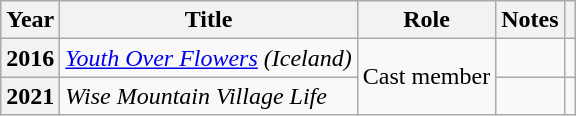<table class="wikitable plainrowheaders sortable">
<tr>
<th scope="col">Year</th>
<th scope="col">Title</th>
<th scope="col">Role</th>
<th scope="col" class="unsortable">Notes</th>
<th scope="col" class="unsortable"></th>
</tr>
<tr>
<th scope="row">2016</th>
<td><em><a href='#'>Youth Over Flowers</a> (Iceland)</em></td>
<td rowspan="2">Cast member</td>
<td></td>
<td style="text-align:center"></td>
</tr>
<tr>
<th scope="row">2021</th>
<td><em>Wise Mountain Village Life</em></td>
<td></td>
<td style="text-align:center"></td>
</tr>
</table>
